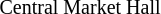<table align="center" cellpadding=0px cellspacing=8px>
<tr>
<td></td>
<td></td>
<td></td>
<td></td>
</tr>
<tr>
<td><small>Central Market Hall</small></td>
</tr>
</table>
